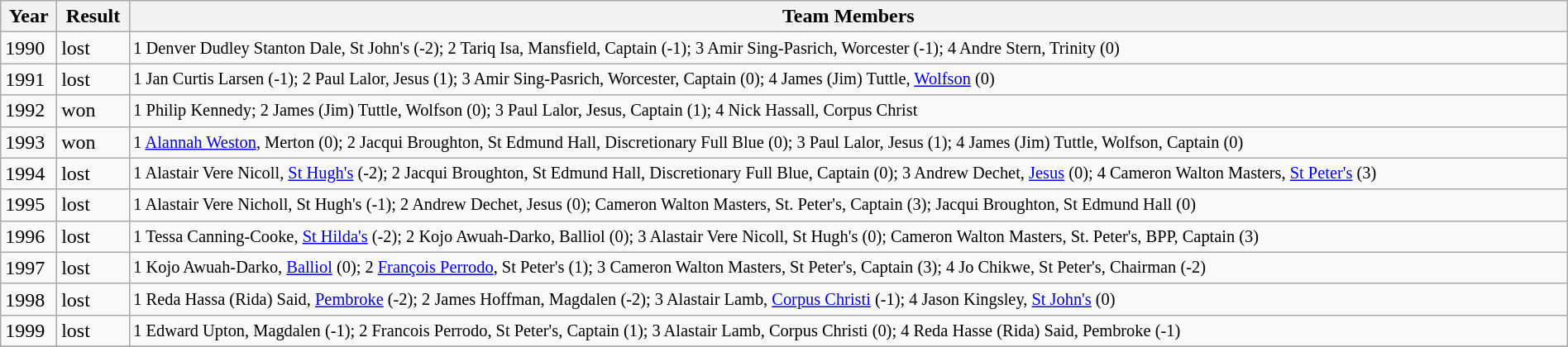<table class="wikitable" width="100%">
<tr>
<th>Year</th>
<th>Result</th>
<th>Team Members</th>
</tr>
<tr>
<td>1990</td>
<td>lost</td>
<td style="font-size:85%">1 Denver Dudley Stanton Dale, St John's (-2); 2 Tariq Isa, Mansfield, Captain (-1); 3 Amir Sing-Pasrich, Worcester (-1); 4 Andre Stern, Trinity (0)</td>
</tr>
<tr>
<td>1991</td>
<td>lost</td>
<td style="font-size:85%">1 Jan Curtis Larsen (-1); 2 Paul Lalor, Jesus (1); 3 Amir Sing-Pasrich, Worcester, Captain (0); 4 James (Jim) Tuttle, <a href='#'>Wolfson</a> (0)</td>
</tr>
<tr>
<td>1992</td>
<td>won</td>
<td style="font-size:85%">1 Philip Kennedy; 2 James (Jim) Tuttle, Wolfson (0); 3 Paul Lalor, Jesus, Captain (1); 4 Nick Hassall, Corpus Christ</td>
</tr>
<tr>
<td>1993</td>
<td>won</td>
<td style="font-size:85%">1 <a href='#'>Alannah Weston</a>, Merton (0); 2 Jacqui Broughton, St Edmund Hall, Discretionary Full Blue (0); 3 Paul Lalor, Jesus (1); 4 James (Jim) Tuttle, Wolfson, Captain (0)</td>
</tr>
<tr>
<td>1994</td>
<td>lost</td>
<td style="font-size:85%">1 Alastair Vere Nicoll, <a href='#'>St Hugh's</a> (-2); 2 Jacqui Broughton, St Edmund Hall, Discretionary Full Blue, Captain (0); 3 Andrew Dechet, <a href='#'>Jesus</a> (0); 4 Cameron Walton Masters, <a href='#'>St Peter's</a> (3)</td>
</tr>
<tr>
<td>1995</td>
<td>lost</td>
<td style="font-size:85%">1 Alastair Vere Nicholl, St Hugh's (-1); 2 Andrew Dechet, Jesus (0); Cameron Walton Masters, St. Peter's, Captain (3); Jacqui Broughton, St Edmund Hall (0)</td>
</tr>
<tr>
<td>1996</td>
<td>lost</td>
<td style="font-size:85%">1 Tessa Canning-Cooke, <a href='#'>St Hilda's</a> (-2); 2 Kojo Awuah-Darko, Balliol (0); 3 Alastair Vere Nicoll, St Hugh's (0); Cameron Walton Masters, St. Peter's, BPP, Captain (3)</td>
</tr>
<tr>
<td>1997</td>
<td>lost</td>
<td style="font-size:85%">1 Kojo Awuah-Darko, <a href='#'>Balliol</a> (0); 2 <a href='#'>François Perrodo</a>, St Peter's (1); 3 Cameron Walton Masters, St Peter's, Captain (3); 4 Jo Chikwe, St Peter's, Chairman (-2)</td>
</tr>
<tr>
<td>1998</td>
<td>lost</td>
<td style="font-size:85%">1 Reda Hassa (Rida) Said, <a href='#'>Pembroke</a> (-2); 2 James Hoffman, Magdalen (-2); 3 Alastair Lamb, <a href='#'>Corpus Christi</a> (-1); 4 Jason Kingsley, <a href='#'>St John's</a> (0)</td>
</tr>
<tr>
<td>1999</td>
<td>lost</td>
<td style="font-size:85%">1 Edward Upton, Magdalen (-1); 2 Francois Perrodo, St Peter's, Captain (1); 3 Alastair Lamb, Corpus Christi (0); 4 Reda Hasse (Rida) Said, Pembroke (-1)</td>
</tr>
<tr>
</tr>
</table>
